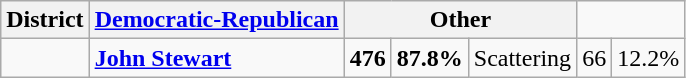<table class=wikitable>
<tr>
<th>District</th>
<th><a href='#'>Democratic-Republican</a></th>
<th colspan="3">Other</th>
</tr>
<tr>
<td></td>
<td><strong><a href='#'>John Stewart</a></strong></td>
<td><strong>476</strong></td>
<td><strong>87.8%</strong></td>
<td>Scattering</td>
<td>66</td>
<td>12.2%</td>
</tr>
</table>
